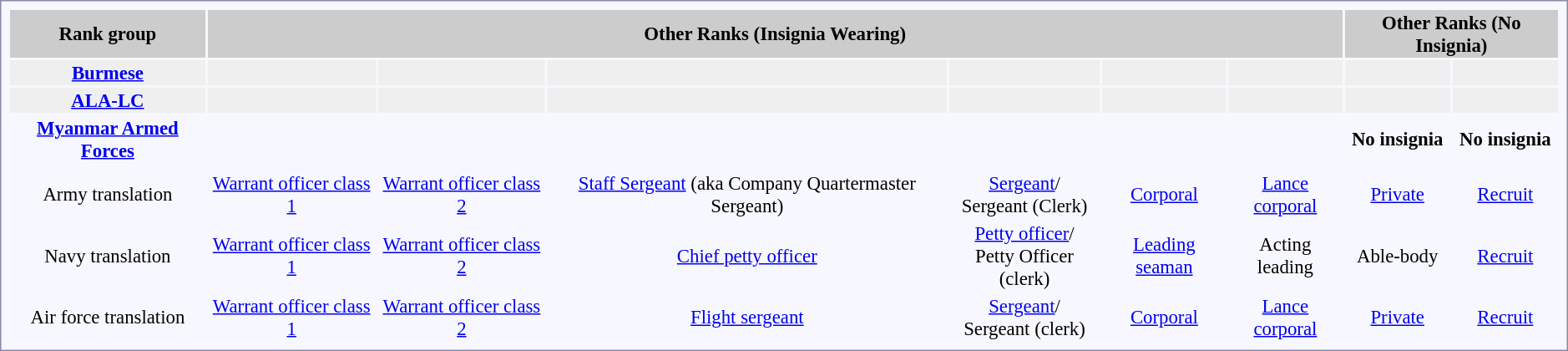<table style="border:1px solid #8888aa; background-color:#f7f8ff; padding:5px; font-size:95%; margin: 0px 12px 12px 0px;">
<tr bgcolor=#CCCCCC>
<th>Rank group</th>
<th colspan=6>Other Ranks (Insignia Wearing)</th>
<th colspan=2>Other Ranks (No Insignia)</th>
</tr>
<tr style="text-align:center; background:#efefef;">
<th><a href='#'>Burmese</a></th>
<td></td>
<td></td>
<td></td>
<td></td>
<td></td>
<td></td>
<td></td>
<td></td>
</tr>
<tr style="text-align:center; background:#efefef;">
<th><a href='#'>ALA-LC</a></th>
<td></td>
<td></td>
<td></td>
<td></td>
<td></td>
<td></td>
<td></td>
<td></td>
</tr>
<tr style="text-align:center;">
<td><strong> <a href='#'>Myanmar Armed Forces</a></strong></td>
<td></td>
<td></td>
<td></td>
<td></td>
<td></td>
<td></td>
<td><strong>No insignia</strong></td>
<td><strong>No insignia</strong></td>
</tr>
<tr style="text-align:center;">
<td colspan=9></td>
</tr>
<tr style="text-align:center;">
<td>Army translation</td>
<td><a href='#'>Warrant officer class 1</a></td>
<td><a href='#'>Warrant officer class 2</a></td>
<td><a href='#'>Staff Sergeant</a> (aka Company Quartermaster Sergeant)</td>
<td><a href='#'>Sergeant</a>/<br>Sergeant (Clerk)</td>
<td><a href='#'>Corporal</a></td>
<td><a href='#'>Lance corporal</a></td>
<td><a href='#'>Private</a></td>
<td><a href='#'>Recruit</a></td>
</tr>
<tr style="text-align:center;">
<td>Navy translation</td>
<td><a href='#'>Warrant officer class 1</a></td>
<td><a href='#'>Warrant officer class 2</a></td>
<td><a href='#'>Chief petty officer</a></td>
<td><a href='#'>Petty officer</a>/<br> Petty Officer (clerk)</td>
<td><a href='#'>Leading seaman</a></td>
<td>Acting leading</td>
<td>Able-body</td>
<td><a href='#'>Recruit</a></td>
</tr>
<tr style="text-align:center;">
<td>Air force translation</td>
<td><a href='#'>Warrant officer class 1</a></td>
<td><a href='#'>Warrant officer class 2</a></td>
<td><a href='#'>Flight sergeant</a></td>
<td><a href='#'>Sergeant</a>/<br>Sergeant (clerk)</td>
<td><a href='#'>Corporal</a></td>
<td><a href='#'>Lance corporal</a></td>
<td><a href='#'>Private</a></td>
<td><a href='#'>Recruit</a></td>
</tr>
</table>
